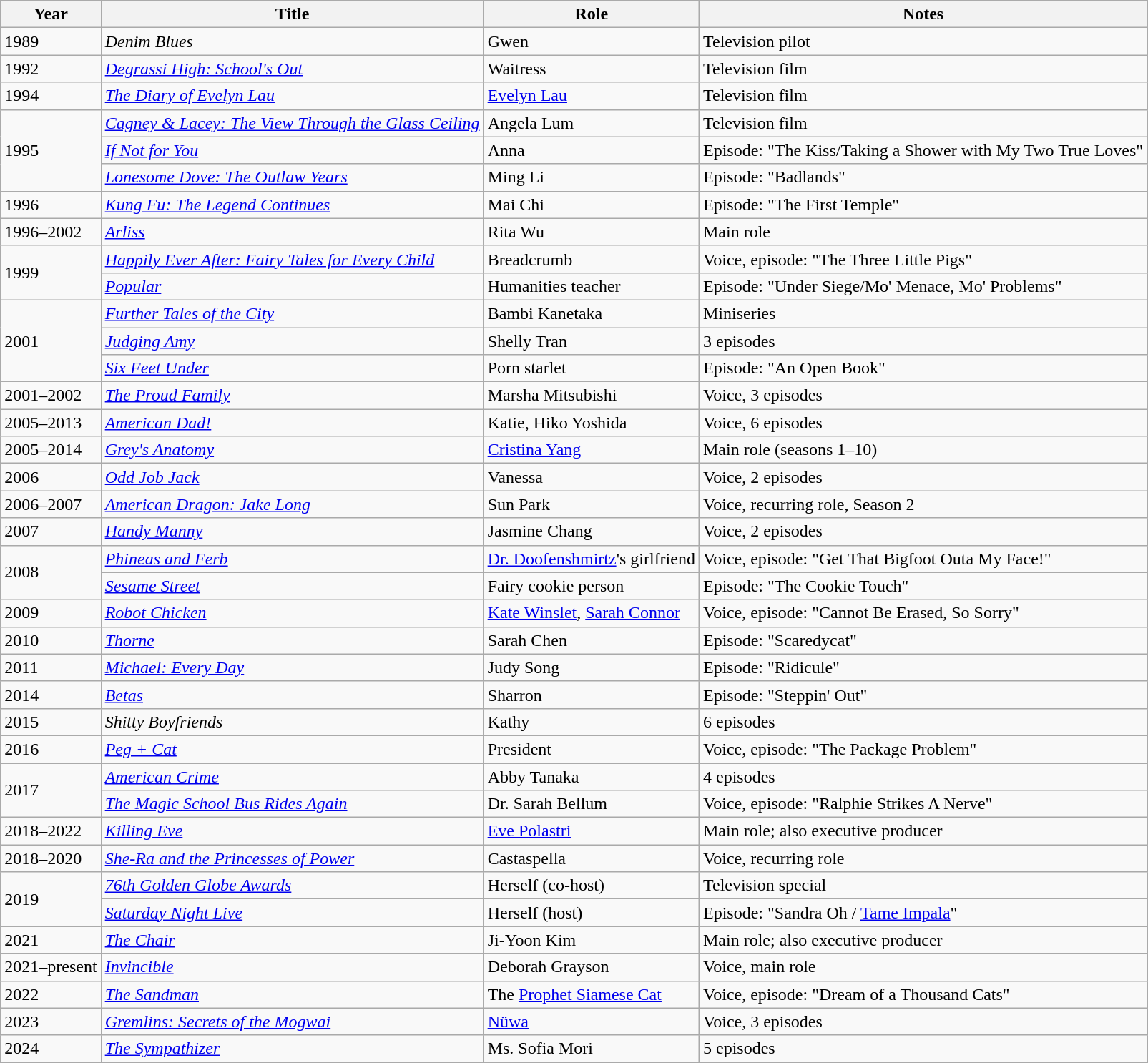<table class="wikitable sortable">
<tr>
<th>Year</th>
<th>Title</th>
<th class="unsortable">Role</th>
<th class="unsortable">Notes</th>
</tr>
<tr>
<td>1989</td>
<td><em>Denim Blues</em></td>
<td>Gwen</td>
<td>Television pilot</td>
</tr>
<tr>
<td>1992</td>
<td><em><a href='#'>Degrassi High: School's Out</a></em></td>
<td>Waitress</td>
<td>Television film</td>
</tr>
<tr>
<td>1994</td>
<td data-sort-value="Diary of Evelyn Lau, The"><em><a href='#'>The Diary of Evelyn Lau</a></em></td>
<td><a href='#'>Evelyn Lau</a></td>
<td>Television film</td>
</tr>
<tr>
<td rowspan="3">1995</td>
<td><em><a href='#'>Cagney & Lacey: The View Through the Glass Ceiling</a></em></td>
<td>Angela Lum</td>
<td>Television film</td>
</tr>
<tr>
<td><em><a href='#'>If Not for You</a></em></td>
<td>Anna</td>
<td>Episode: "The Kiss/Taking a Shower with My Two True Loves"</td>
</tr>
<tr>
<td><em><a href='#'>Lonesome Dove: The Outlaw Years</a></em></td>
<td>Ming Li</td>
<td>Episode: "Badlands"</td>
</tr>
<tr>
<td>1996</td>
<td><em><a href='#'>Kung Fu: The Legend Continues</a></em></td>
<td>Mai Chi</td>
<td>Episode: "The First Temple"</td>
</tr>
<tr>
<td>1996–2002</td>
<td><em><a href='#'>Arliss</a></em></td>
<td>Rita Wu</td>
<td>Main role</td>
</tr>
<tr>
<td rowspan="2">1999</td>
<td><em><a href='#'>Happily Ever After: Fairy Tales for Every Child</a></em></td>
<td>Breadcrumb</td>
<td>Voice, episode: "The Three Little Pigs"</td>
</tr>
<tr>
<td><em><a href='#'>Popular</a></em></td>
<td>Humanities teacher</td>
<td>Episode: "Under Siege/Mo' Menace, Mo' Problems"</td>
</tr>
<tr>
<td rowspan="3">2001</td>
<td><em><a href='#'>Further Tales of the City</a></em></td>
<td>Bambi Kanetaka</td>
<td>Miniseries</td>
</tr>
<tr>
<td><em><a href='#'>Judging Amy</a></em></td>
<td>Shelly Tran</td>
<td>3 episodes</td>
</tr>
<tr>
<td><em><a href='#'>Six Feet Under</a></em></td>
<td>Porn starlet</td>
<td>Episode: "An Open Book"</td>
</tr>
<tr>
<td>2001–2002</td>
<td data-sort-value="Proud Family, The"><em><a href='#'>The Proud Family</a></em></td>
<td>Marsha Mitsubishi</td>
<td>Voice, 3 episodes</td>
</tr>
<tr>
<td>2005–2013</td>
<td><em><a href='#'>American Dad!</a></em></td>
<td>Katie, Hiko Yoshida</td>
<td>Voice, 6 episodes</td>
</tr>
<tr>
<td>2005–2014</td>
<td><em><a href='#'>Grey's Anatomy</a></em></td>
<td><a href='#'>Cristina Yang</a></td>
<td>Main role (seasons 1–10)</td>
</tr>
<tr>
<td>2006</td>
<td><em><a href='#'>Odd Job Jack</a></em></td>
<td>Vanessa</td>
<td>Voice, 2 episodes</td>
</tr>
<tr>
<td>2006–2007</td>
<td><em><a href='#'>American Dragon: Jake Long</a></em></td>
<td>Sun Park</td>
<td>Voice, recurring role, Season 2</td>
</tr>
<tr>
<td>2007</td>
<td><em><a href='#'>Handy Manny</a></em></td>
<td>Jasmine Chang</td>
<td>Voice, 2 episodes</td>
</tr>
<tr>
<td rowspan="2">2008</td>
<td><em><a href='#'>Phineas and Ferb</a></em></td>
<td><a href='#'>Dr. Doofenshmirtz</a>'s girlfriend</td>
<td>Voice, episode: "Get That Bigfoot Outa My Face!"</td>
</tr>
<tr>
<td><em><a href='#'>Sesame Street</a></em></td>
<td>Fairy cookie person</td>
<td>Episode: "The Cookie Touch"</td>
</tr>
<tr>
<td>2009</td>
<td><em><a href='#'>Robot Chicken</a></em></td>
<td><a href='#'>Kate Winslet</a>, <a href='#'>Sarah Connor</a></td>
<td>Voice, episode: "Cannot Be Erased, So Sorry"</td>
</tr>
<tr>
<td>2010</td>
<td><em><a href='#'>Thorne</a></em></td>
<td>Sarah Chen</td>
<td>Episode: "Scaredycat"</td>
</tr>
<tr>
<td>2011</td>
<td><em><a href='#'>Michael: Every Day</a></em></td>
<td>Judy Song</td>
<td>Episode: "Ridicule"</td>
</tr>
<tr>
<td>2014</td>
<td><em><a href='#'>Betas</a></em></td>
<td>Sharron</td>
<td>Episode: "Steppin' Out"</td>
</tr>
<tr>
<td>2015</td>
<td><em>Shitty Boyfriends</em></td>
<td>Kathy</td>
<td>6 episodes</td>
</tr>
<tr>
<td>2016</td>
<td><em><a href='#'>Peg + Cat</a></em></td>
<td>President</td>
<td>Voice, episode: "The Package Problem"</td>
</tr>
<tr>
<td rowspan="2">2017</td>
<td><em><a href='#'>American Crime</a></em></td>
<td>Abby Tanaka</td>
<td>4 episodes</td>
</tr>
<tr>
<td data-sort-value="Magic School Bus Rides Again, The"><em><a href='#'>The Magic School Bus Rides Again</a></em></td>
<td>Dr. Sarah Bellum</td>
<td>Voice, episode: "Ralphie Strikes A Nerve"</td>
</tr>
<tr>
<td>2018–2022</td>
<td><em><a href='#'>Killing Eve</a></em></td>
<td><a href='#'>Eve Polastri</a></td>
<td>Main role; also executive producer</td>
</tr>
<tr>
<td>2018–2020</td>
<td><em><a href='#'>She-Ra and the Princesses of Power</a></em></td>
<td>Castaspella</td>
<td>Voice, recurring role</td>
</tr>
<tr>
<td rowspan="2">2019</td>
<td data-sort-value="Seventy-sixth Golden Globe Awards"><em><a href='#'>76th Golden Globe Awards</a></em></td>
<td>Herself (co-host)</td>
<td>Television special</td>
</tr>
<tr>
<td><em><a href='#'>Saturday Night Live</a></em></td>
<td>Herself (host)</td>
<td>Episode: "Sandra Oh / <a href='#'>Tame Impala</a>"</td>
</tr>
<tr>
<td>2021</td>
<td data-sort-value="Chair, The"><em><a href='#'>The Chair</a></em></td>
<td>Ji-Yoon Kim</td>
<td>Main role; also executive producer</td>
</tr>
<tr>
<td>2021–present</td>
<td><em><a href='#'>Invincible</a></em></td>
<td>Deborah Grayson</td>
<td>Voice, main role</td>
</tr>
<tr>
<td>2022</td>
<td data-sort-value="Sandman, The"><em><a href='#'>The Sandman</a></em></td>
<td>The <a href='#'>Prophet Siamese Cat</a></td>
<td>Voice, episode: "Dream of a Thousand Cats"</td>
</tr>
<tr>
<td>2023</td>
<td><em><a href='#'>Gremlins: Secrets of the Mogwai</a></em></td>
<td><a href='#'>Nüwa</a></td>
<td>Voice, 3 episodes</td>
</tr>
<tr>
<td>2024</td>
<td data-sort-value="Sympathizer, The"><em><a href='#'>The Sympathizer</a></em></td>
<td>Ms. Sofia Mori</td>
<td>5 episodes</td>
</tr>
</table>
